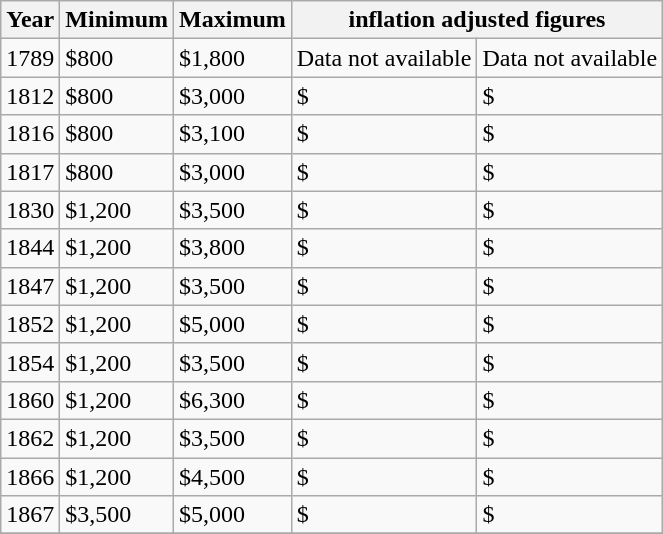<table class="wikitable sortable">
<tr>
<th>Year</th>
<th>Minimum</th>
<th>Maximum</th>
<th colspan=2> inflation adjusted figures</th>
</tr>
<tr>
<td>1789</td>
<td>$800</td>
<td>$1,800</td>
<td>Data not available</td>
<td>Data not available</td>
</tr>
<tr>
<td>1812</td>
<td>$800</td>
<td>$3,000</td>
<td>$</td>
<td>$</td>
</tr>
<tr>
<td>1816</td>
<td>$800</td>
<td>$3,100</td>
<td>$</td>
<td>$</td>
</tr>
<tr>
<td>1817</td>
<td>$800</td>
<td>$3,000</td>
<td>$</td>
<td>$</td>
</tr>
<tr>
<td>1830</td>
<td>$1,200</td>
<td>$3,500</td>
<td>$</td>
<td>$</td>
</tr>
<tr>
<td>1844</td>
<td>$1,200</td>
<td>$3,800</td>
<td>$</td>
<td>$</td>
</tr>
<tr>
<td>1847</td>
<td>$1,200</td>
<td>$3,500</td>
<td>$</td>
<td>$</td>
</tr>
<tr>
<td>1852</td>
<td>$1,200</td>
<td>$5,000</td>
<td>$</td>
<td>$</td>
</tr>
<tr>
<td>1854</td>
<td>$1,200</td>
<td>$3,500</td>
<td>$</td>
<td>$</td>
</tr>
<tr>
<td>1860</td>
<td>$1,200</td>
<td>$6,300</td>
<td>$</td>
<td>$</td>
</tr>
<tr>
<td>1862</td>
<td>$1,200</td>
<td>$3,500</td>
<td>$</td>
<td>$</td>
</tr>
<tr>
<td>1866</td>
<td>$1,200</td>
<td>$4,500</td>
<td>$</td>
<td>$</td>
</tr>
<tr>
<td>1867</td>
<td>$3,500</td>
<td>$5,000</td>
<td>$</td>
<td>$</td>
</tr>
<tr>
</tr>
</table>
